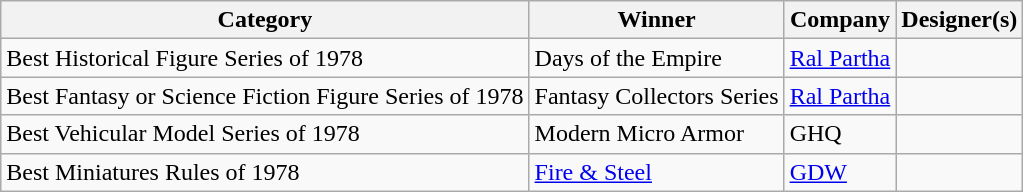<table class="wikitable">
<tr>
<th>Category</th>
<th>Winner</th>
<th>Company</th>
<th>Designer(s)</th>
</tr>
<tr>
<td>Best Historical Figure Series of 1978</td>
<td>Days of the Empire</td>
<td><a href='#'>Ral Partha</a></td>
<td></td>
</tr>
<tr>
<td>Best Fantasy or Science Fiction Figure Series of 1978</td>
<td>Fantasy Collectors Series</td>
<td><a href='#'>Ral Partha</a></td>
<td></td>
</tr>
<tr>
<td>Best Vehicular Model Series of 1978</td>
<td>Modern Micro Armor</td>
<td>GHQ</td>
<td></td>
</tr>
<tr>
<td>Best Miniatures Rules of 1978</td>
<td><a href='#'>Fire & Steel</a></td>
<td><a href='#'>GDW</a></td>
<td></td>
</tr>
</table>
